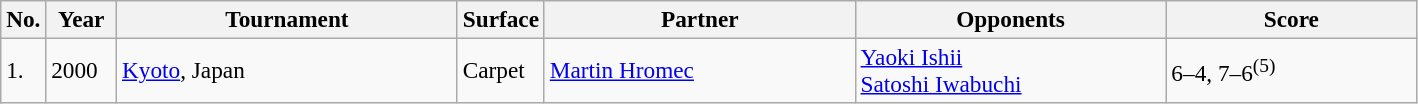<table class="sortable wikitable" style=font-size:97%>
<tr>
<th style="width:20px" class="unsortable">No.</th>
<th style="width:40px">Year</th>
<th style="width:220px">Tournament</th>
<th style="width:50px">Surface</th>
<th style="width:200px">Partner</th>
<th style="width:200px">Opponents</th>
<th style="width:160px" class="unsortable">Score</th>
</tr>
<tr>
<td>1.</td>
<td>2000</td>
<td><a href='#'>Kyoto</a>, Japan</td>
<td>Carpet</td>
<td> <a href='#'>Martin Hromec</a></td>
<td> <a href='#'>Yaoki Ishii</a><br> <a href='#'>Satoshi Iwabuchi</a></td>
<td>6–4, 7–6<sup>(5)</sup></td>
</tr>
</table>
